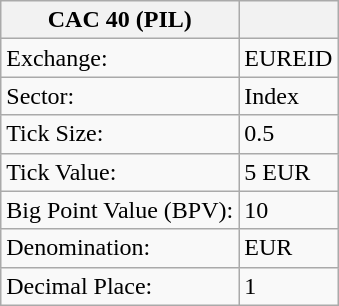<table class="wikitable">
<tr>
<th>CAC 40 (PIL)</th>
<th></th>
</tr>
<tr>
<td>Exchange:</td>
<td>EUREID</td>
</tr>
<tr>
<td>Sector:</td>
<td>Index</td>
</tr>
<tr>
<td>Tick Size:</td>
<td>0.5</td>
</tr>
<tr>
<td>Tick Value:</td>
<td>5 EUR</td>
</tr>
<tr>
<td>Big Point Value (BPV):</td>
<td>10</td>
</tr>
<tr>
<td>Denomination:</td>
<td>EUR</td>
</tr>
<tr>
<td>Decimal Place:</td>
<td>1</td>
</tr>
</table>
